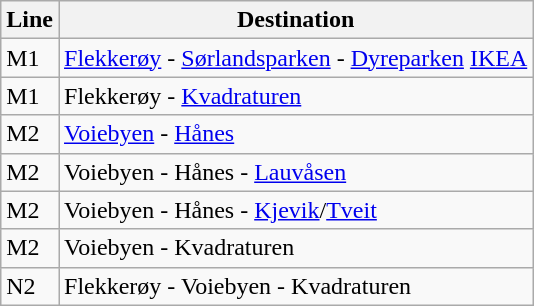<table class="wikitable sortable">
<tr>
<th>Line</th>
<th>Destination</th>
</tr>
<tr>
<td>M1</td>
<td><a href='#'>Flekkerøy</a> - <a href='#'>Sørlandsparken</a> - <a href='#'>Dyreparken</a> <a href='#'>IKEA</a></td>
</tr>
<tr>
<td>M1</td>
<td>Flekkerøy - <a href='#'>Kvadraturen</a></td>
</tr>
<tr>
<td>M2</td>
<td><a href='#'>Voiebyen</a> - <a href='#'>Hånes</a></td>
</tr>
<tr>
<td>M2</td>
<td>Voiebyen - Hånes - <a href='#'>Lauvåsen</a></td>
</tr>
<tr>
<td>M2</td>
<td>Voiebyen - Hånes - <a href='#'>Kjevik</a>/<a href='#'>Tveit</a></td>
</tr>
<tr>
<td>M2</td>
<td>Voiebyen - Kvadraturen</td>
</tr>
<tr>
<td>N2</td>
<td>Flekkerøy - Voiebyen - Kvadraturen</td>
</tr>
</table>
